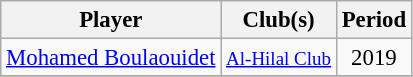<table class="wikitable collapsible collapsed" style="text-align:center;font-size:95%">
<tr>
<th scope="col">Player</th>
<th scope="col" class="unsortable">Club(s)</th>
<th scope="col">Period</th>
</tr>
<tr>
<td align="left"><a href='#'>Mohamed Boulaouidet</a></td>
<td><small><a href='#'>Al-Hilal Club</a></small></td>
<td>2019</td>
</tr>
<tr>
</tr>
</table>
